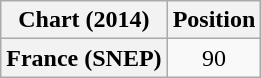<table class="wikitable plainrowheaders" style="text-align:center">
<tr>
<th scope="col">Chart (2014)</th>
<th scope="col">Position</th>
</tr>
<tr>
<th scope="row">France (SNEP)</th>
<td>90</td>
</tr>
</table>
